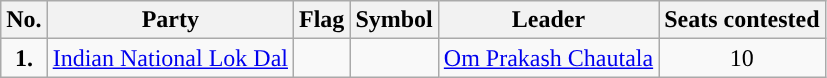<table class="wikitable">
<tr>
<th>No.</th>
<th>Party</th>
<th>Flag</th>
<th>Symbol</th>
<th>Leader</th>
<th>Seats contested</th>
</tr>
<tr>
<td ! style="text-align:center; background:"><strong>1.</strong></td>
<td style="text-align:center"><a href='#'>Indian National Lok Dal</a></td>
<td></td>
<td></td>
<td style="text-align:center"><a href='#'>Om Prakash Chautala</a></td>
<td style="text-align:center">10</td>
</tr>
</table>
